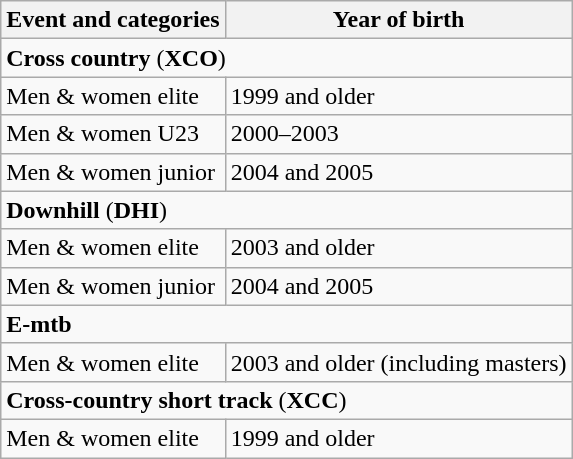<table class="wikitable">
<tr>
<th>Event and categories</th>
<th>Year of birth</th>
</tr>
<tr>
<td colspan=2><strong>Cross country</strong> (<strong>XCO</strong>)</td>
</tr>
<tr>
<td>Men & women elite</td>
<td>1999 and older</td>
</tr>
<tr>
<td>Men & women U23</td>
<td>2000–2003</td>
</tr>
<tr>
<td>Men & women junior</td>
<td>2004 and 2005</td>
</tr>
<tr>
<td colspan=2><strong>Downhill</strong> (<strong>DHI</strong>)</td>
</tr>
<tr>
<td>Men & women elite</td>
<td>2003 and older</td>
</tr>
<tr>
<td>Men & women junior</td>
<td>2004 and 2005</td>
</tr>
<tr>
<td colspan=2><strong>E-mtb</strong></td>
</tr>
<tr>
<td>Men & women elite</td>
<td>2003 and older (including masters)</td>
</tr>
<tr>
<td colspan=2><strong>Cross-country short track</strong> (<strong>XCC</strong>)</td>
</tr>
<tr>
<td>Men & women elite</td>
<td>1999 and older</td>
</tr>
</table>
